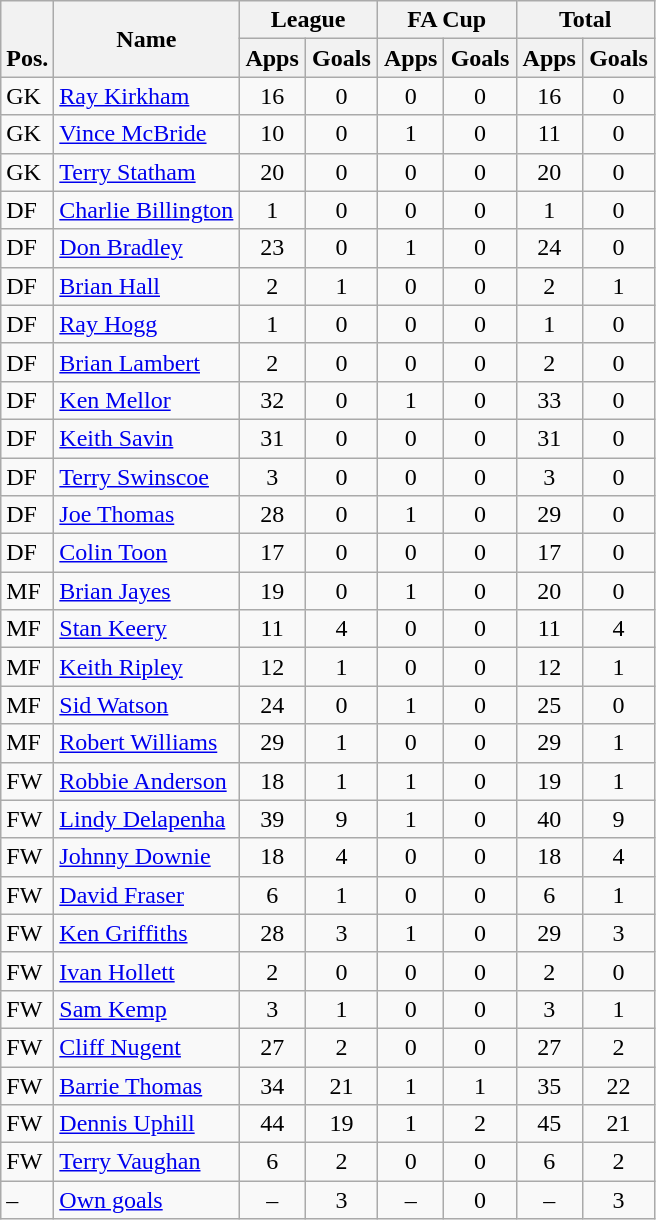<table class="wikitable" style="text-align:center">
<tr>
<th rowspan="2" valign="bottom">Pos.</th>
<th rowspan="2">Name</th>
<th colspan="2" width="85">League</th>
<th colspan="2" width="85">FA Cup</th>
<th colspan="2" width="85">Total</th>
</tr>
<tr>
<th>Apps</th>
<th>Goals</th>
<th>Apps</th>
<th>Goals</th>
<th>Apps</th>
<th>Goals</th>
</tr>
<tr>
<td align="left">GK</td>
<td align="left"> <a href='#'>Ray Kirkham</a></td>
<td>16</td>
<td>0</td>
<td>0</td>
<td>0</td>
<td>16</td>
<td>0</td>
</tr>
<tr>
<td align="left">GK</td>
<td align="left"> <a href='#'>Vince McBride</a></td>
<td>10</td>
<td>0</td>
<td>1</td>
<td>0</td>
<td>11</td>
<td>0</td>
</tr>
<tr>
<td align="left">GK</td>
<td align="left"> <a href='#'>Terry Statham</a></td>
<td>20</td>
<td>0</td>
<td>0</td>
<td>0</td>
<td>20</td>
<td>0</td>
</tr>
<tr>
<td align="left">DF</td>
<td align="left"> <a href='#'>Charlie Billington</a></td>
<td>1</td>
<td>0</td>
<td>0</td>
<td>0</td>
<td>1</td>
<td>0</td>
</tr>
<tr>
<td align="left">DF</td>
<td align="left"> <a href='#'>Don Bradley</a></td>
<td>23</td>
<td>0</td>
<td>1</td>
<td>0</td>
<td>24</td>
<td>0</td>
</tr>
<tr>
<td align="left">DF</td>
<td align="left"> <a href='#'>Brian Hall</a></td>
<td>2</td>
<td>1</td>
<td>0</td>
<td>0</td>
<td>2</td>
<td>1</td>
</tr>
<tr>
<td align="left">DF</td>
<td align="left"> <a href='#'>Ray Hogg</a></td>
<td>1</td>
<td>0</td>
<td>0</td>
<td>0</td>
<td>1</td>
<td>0</td>
</tr>
<tr>
<td align="left">DF</td>
<td align="left"> <a href='#'>Brian Lambert</a></td>
<td>2</td>
<td>0</td>
<td>0</td>
<td>0</td>
<td>2</td>
<td>0</td>
</tr>
<tr>
<td align="left">DF</td>
<td align="left"> <a href='#'>Ken Mellor</a></td>
<td>32</td>
<td>0</td>
<td>1</td>
<td>0</td>
<td>33</td>
<td>0</td>
</tr>
<tr>
<td align="left">DF</td>
<td align="left"> <a href='#'>Keith Savin</a></td>
<td>31</td>
<td>0</td>
<td>0</td>
<td>0</td>
<td>31</td>
<td>0</td>
</tr>
<tr>
<td align="left">DF</td>
<td align="left"> <a href='#'>Terry Swinscoe</a></td>
<td>3</td>
<td>0</td>
<td>0</td>
<td>0</td>
<td>3</td>
<td>0</td>
</tr>
<tr>
<td align="left">DF</td>
<td align="left"> <a href='#'>Joe Thomas</a></td>
<td>28</td>
<td>0</td>
<td>1</td>
<td>0</td>
<td>29</td>
<td>0</td>
</tr>
<tr>
<td align="left">DF</td>
<td align="left"> <a href='#'>Colin Toon</a></td>
<td>17</td>
<td>0</td>
<td>0</td>
<td>0</td>
<td>17</td>
<td>0</td>
</tr>
<tr>
<td align="left">MF</td>
<td align="left"> <a href='#'>Brian Jayes</a></td>
<td>19</td>
<td>0</td>
<td>1</td>
<td>0</td>
<td>20</td>
<td>0</td>
</tr>
<tr>
<td align="left">MF</td>
<td align="left"> <a href='#'>Stan Keery</a></td>
<td>11</td>
<td>4</td>
<td>0</td>
<td>0</td>
<td>11</td>
<td>4</td>
</tr>
<tr>
<td align="left">MF</td>
<td align="left"> <a href='#'>Keith Ripley</a></td>
<td>12</td>
<td>1</td>
<td>0</td>
<td>0</td>
<td>12</td>
<td>1</td>
</tr>
<tr>
<td align="left">MF</td>
<td align="left"> <a href='#'>Sid Watson</a></td>
<td>24</td>
<td>0</td>
<td>1</td>
<td>0</td>
<td>25</td>
<td>0</td>
</tr>
<tr>
<td align="left">MF</td>
<td align="left"> <a href='#'>Robert Williams</a></td>
<td>29</td>
<td>1</td>
<td>0</td>
<td>0</td>
<td>29</td>
<td>1</td>
</tr>
<tr>
<td align="left">FW</td>
<td align="left"> <a href='#'>Robbie Anderson</a></td>
<td>18</td>
<td>1</td>
<td>1</td>
<td>0</td>
<td>19</td>
<td>1</td>
</tr>
<tr>
<td align="left">FW</td>
<td align="left"> <a href='#'>Lindy Delapenha</a></td>
<td>39</td>
<td>9</td>
<td>1</td>
<td>0</td>
<td>40</td>
<td>9</td>
</tr>
<tr>
<td align="left">FW</td>
<td align="left"> <a href='#'>Johnny Downie</a></td>
<td>18</td>
<td>4</td>
<td>0</td>
<td>0</td>
<td>18</td>
<td>4</td>
</tr>
<tr>
<td align="left">FW</td>
<td align="left"> <a href='#'>David Fraser</a></td>
<td>6</td>
<td>1</td>
<td>0</td>
<td>0</td>
<td>6</td>
<td>1</td>
</tr>
<tr>
<td align="left">FW</td>
<td align="left"> <a href='#'>Ken Griffiths</a></td>
<td>28</td>
<td>3</td>
<td>1</td>
<td>0</td>
<td>29</td>
<td>3</td>
</tr>
<tr>
<td align="left">FW</td>
<td align="left"> <a href='#'>Ivan Hollett</a></td>
<td>2</td>
<td>0</td>
<td>0</td>
<td>0</td>
<td>2</td>
<td>0</td>
</tr>
<tr>
<td align="left">FW</td>
<td align="left"> <a href='#'>Sam Kemp</a></td>
<td>3</td>
<td>1</td>
<td>0</td>
<td>0</td>
<td>3</td>
<td>1</td>
</tr>
<tr>
<td align="left">FW</td>
<td align="left"> <a href='#'>Cliff Nugent</a></td>
<td>27</td>
<td>2</td>
<td>0</td>
<td>0</td>
<td>27</td>
<td>2</td>
</tr>
<tr>
<td align="left">FW</td>
<td align="left"> <a href='#'>Barrie Thomas</a></td>
<td>34</td>
<td>21</td>
<td>1</td>
<td>1</td>
<td>35</td>
<td>22</td>
</tr>
<tr>
<td align="left">FW</td>
<td align="left"> <a href='#'>Dennis Uphill</a></td>
<td>44</td>
<td>19</td>
<td>1</td>
<td>2</td>
<td>45</td>
<td>21</td>
</tr>
<tr>
<td align="left">FW</td>
<td align="left"> <a href='#'>Terry Vaughan</a></td>
<td>6</td>
<td>2</td>
<td>0</td>
<td>0</td>
<td>6</td>
<td>2</td>
</tr>
<tr>
<td align="left">–</td>
<td align="left"><a href='#'>Own goals</a></td>
<td>–</td>
<td>3</td>
<td>–</td>
<td>0</td>
<td>–</td>
<td>3</td>
</tr>
</table>
